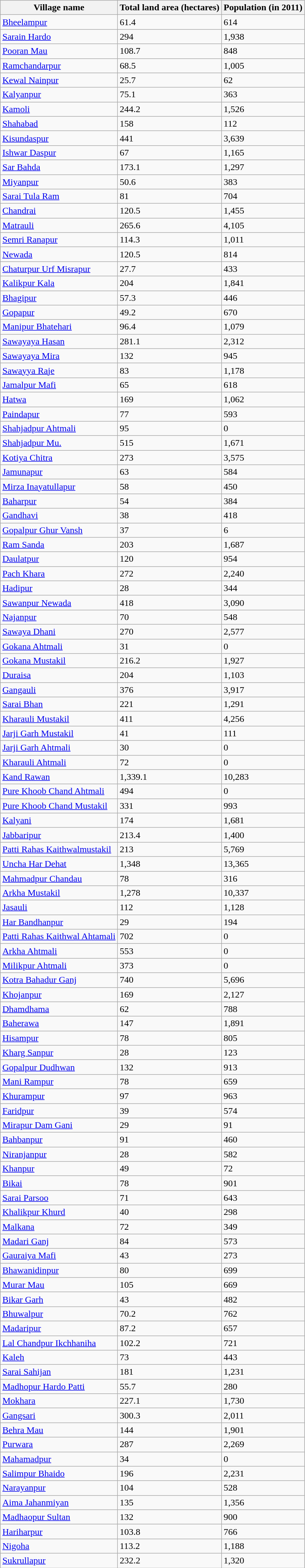<table class="wikitable sortable">
<tr>
<th>Village name</th>
<th>Total land area (hectares)</th>
<th>Population (in 2011)</th>
</tr>
<tr>
<td><a href='#'>Bheelampur</a></td>
<td>61.4</td>
<td>614</td>
</tr>
<tr>
<td><a href='#'>Sarain Hardo</a></td>
<td>294</td>
<td>1,938</td>
</tr>
<tr>
<td><a href='#'>Pooran Mau</a></td>
<td>108.7</td>
<td>848</td>
</tr>
<tr>
<td><a href='#'>Ramchandarpur</a></td>
<td>68.5</td>
<td>1,005</td>
</tr>
<tr>
<td><a href='#'>Kewal Nainpur</a></td>
<td>25.7</td>
<td>62</td>
</tr>
<tr>
<td><a href='#'>Kalyanpur</a></td>
<td>75.1</td>
<td>363</td>
</tr>
<tr>
<td><a href='#'>Kamoli</a></td>
<td>244.2</td>
<td>1,526</td>
</tr>
<tr>
<td><a href='#'>Shahabad</a></td>
<td>158</td>
<td>112</td>
</tr>
<tr>
<td><a href='#'>Kisundaspur</a></td>
<td>441</td>
<td>3,639</td>
</tr>
<tr>
<td><a href='#'>Ishwar Daspur</a></td>
<td>67</td>
<td>1,165</td>
</tr>
<tr>
<td><a href='#'>Sar Bahda</a></td>
<td>173.1</td>
<td>1,297</td>
</tr>
<tr>
<td><a href='#'>Miyanpur</a></td>
<td>50.6</td>
<td>383</td>
</tr>
<tr>
<td><a href='#'>Sarai Tula Ram</a></td>
<td>81</td>
<td>704</td>
</tr>
<tr>
<td><a href='#'>Chandrai</a></td>
<td>120.5</td>
<td>1,455</td>
</tr>
<tr>
<td><a href='#'>Matrauli</a></td>
<td>265.6</td>
<td>4,105</td>
</tr>
<tr>
<td><a href='#'>Semri Ranapur</a></td>
<td>114.3</td>
<td>1,011</td>
</tr>
<tr>
<td><a href='#'>Newada</a></td>
<td>120.5</td>
<td>814</td>
</tr>
<tr>
<td><a href='#'>Chaturpur Urf Misrapur</a></td>
<td>27.7</td>
<td>433</td>
</tr>
<tr>
<td><a href='#'>Kalikpur Kala</a></td>
<td>204</td>
<td>1,841</td>
</tr>
<tr>
<td><a href='#'>Bhagipur</a></td>
<td>57.3</td>
<td>446</td>
</tr>
<tr>
<td><a href='#'>Gopapur</a></td>
<td>49.2</td>
<td>670</td>
</tr>
<tr>
<td><a href='#'>Manipur Bhatehari</a></td>
<td>96.4</td>
<td>1,079</td>
</tr>
<tr>
<td><a href='#'>Sawayaya Hasan</a></td>
<td>281.1</td>
<td>2,312</td>
</tr>
<tr>
<td><a href='#'>Sawayaya Mira</a></td>
<td>132</td>
<td>945</td>
</tr>
<tr>
<td><a href='#'>Sawayya Raje</a></td>
<td>83</td>
<td>1,178</td>
</tr>
<tr>
<td><a href='#'>Jamalpur Mafi</a></td>
<td>65</td>
<td>618</td>
</tr>
<tr>
<td><a href='#'>Hatwa</a></td>
<td>169</td>
<td>1,062</td>
</tr>
<tr>
<td><a href='#'>Paindapur</a></td>
<td>77</td>
<td>593</td>
</tr>
<tr>
<td><a href='#'>Shahjadpur Ahtmali</a></td>
<td>95</td>
<td>0</td>
</tr>
<tr>
<td><a href='#'>Shahjadpur Mu.</a></td>
<td>515</td>
<td>1,671</td>
</tr>
<tr>
<td><a href='#'>Kotiya Chitra</a></td>
<td>273</td>
<td>3,575</td>
</tr>
<tr>
<td><a href='#'>Jamunapur</a></td>
<td>63</td>
<td>584</td>
</tr>
<tr>
<td><a href='#'>Mirza Inayatullapur</a></td>
<td>58</td>
<td>450</td>
</tr>
<tr>
<td><a href='#'>Baharpur</a></td>
<td>54</td>
<td>384</td>
</tr>
<tr>
<td><a href='#'>Gandhavi</a></td>
<td>38</td>
<td>418</td>
</tr>
<tr>
<td><a href='#'>Gopalpur Ghur Vansh</a></td>
<td>37</td>
<td>6</td>
</tr>
<tr>
<td><a href='#'>Ram Sanda</a></td>
<td>203</td>
<td>1,687</td>
</tr>
<tr>
<td><a href='#'>Daulatpur</a></td>
<td>120</td>
<td>954</td>
</tr>
<tr>
<td><a href='#'>Pach Khara</a></td>
<td>272</td>
<td>2,240</td>
</tr>
<tr>
<td><a href='#'>Hadipur</a></td>
<td>28</td>
<td>344</td>
</tr>
<tr>
<td><a href='#'>Sawanpur Newada</a></td>
<td>418</td>
<td>3,090</td>
</tr>
<tr>
<td><a href='#'>Najanpur</a></td>
<td>70</td>
<td>548</td>
</tr>
<tr>
<td><a href='#'>Sawaya Dhani</a></td>
<td>270</td>
<td>2,577</td>
</tr>
<tr>
<td><a href='#'>Gokana Ahtmali</a></td>
<td>31</td>
<td>0</td>
</tr>
<tr>
<td><a href='#'>Gokana Mustakil</a></td>
<td>216.2</td>
<td>1,927</td>
</tr>
<tr>
<td><a href='#'>Duraisa</a></td>
<td>204</td>
<td>1,103</td>
</tr>
<tr>
<td><a href='#'>Gangauli</a></td>
<td>376</td>
<td>3,917</td>
</tr>
<tr>
<td><a href='#'>Sarai Bhan</a></td>
<td>221</td>
<td>1,291</td>
</tr>
<tr>
<td><a href='#'>Kharauli Mustakil</a></td>
<td>411</td>
<td>4,256</td>
</tr>
<tr>
<td><a href='#'>Jarji Garh Mustakil</a></td>
<td>41</td>
<td>111</td>
</tr>
<tr>
<td><a href='#'>Jarji Garh Ahtmali</a></td>
<td>30</td>
<td>0</td>
</tr>
<tr>
<td><a href='#'>Kharauli Ahtmali</a></td>
<td>72</td>
<td>0</td>
</tr>
<tr>
<td><a href='#'>Kand Rawan</a></td>
<td>1,339.1</td>
<td>10,283</td>
</tr>
<tr>
<td><a href='#'>Pure Khoob Chand Ahtmali</a></td>
<td>494</td>
<td>0</td>
</tr>
<tr>
<td><a href='#'>Pure Khoob Chand Mustakil</a></td>
<td>331</td>
<td>993</td>
</tr>
<tr>
<td><a href='#'>Kalyani</a></td>
<td>174</td>
<td>1,681</td>
</tr>
<tr>
<td><a href='#'>Jabbaripur</a></td>
<td>213.4</td>
<td>1,400</td>
</tr>
<tr>
<td><a href='#'>Patti Rahas Kaithwalmustakil</a></td>
<td>213</td>
<td>5,769</td>
</tr>
<tr>
<td><a href='#'>Uncha Har Dehat</a></td>
<td>1,348</td>
<td>13,365</td>
</tr>
<tr>
<td><a href='#'>Mahmadpur Chandau</a></td>
<td>78</td>
<td>316</td>
</tr>
<tr>
<td><a href='#'>Arkha Mustakil</a></td>
<td>1,278</td>
<td>10,337</td>
</tr>
<tr>
<td><a href='#'>Jasauli</a></td>
<td>112</td>
<td>1,128</td>
</tr>
<tr>
<td><a href='#'>Har Bandhanpur</a></td>
<td>29</td>
<td>194</td>
</tr>
<tr>
<td><a href='#'>Patti Rahas Kaithwal Ahtamali</a></td>
<td>702</td>
<td>0</td>
</tr>
<tr>
<td><a href='#'>Arkha Ahtmali</a></td>
<td>553</td>
<td>0</td>
</tr>
<tr>
<td><a href='#'>Milikpur Ahtmali</a></td>
<td>373</td>
<td>0</td>
</tr>
<tr>
<td><a href='#'>Kotra Bahadur Ganj</a></td>
<td>740</td>
<td>5,696</td>
</tr>
<tr>
<td><a href='#'>Khojanpur</a></td>
<td>169</td>
<td>2,127</td>
</tr>
<tr>
<td><a href='#'>Dhamdhama</a></td>
<td>62</td>
<td>788</td>
</tr>
<tr>
<td><a href='#'>Baherawa</a></td>
<td>147</td>
<td>1,891</td>
</tr>
<tr>
<td><a href='#'>Hisampur</a></td>
<td>78</td>
<td>805</td>
</tr>
<tr>
<td><a href='#'>Kharg Sanpur</a></td>
<td>28</td>
<td>123</td>
</tr>
<tr>
<td><a href='#'>Gopalpur Dudhwan</a></td>
<td>132</td>
<td>913</td>
</tr>
<tr>
<td><a href='#'>Mani Rampur</a></td>
<td>78</td>
<td>659</td>
</tr>
<tr>
<td><a href='#'>Khurampur</a></td>
<td>97</td>
<td>963</td>
</tr>
<tr>
<td><a href='#'>Faridpur</a></td>
<td>39</td>
<td>574</td>
</tr>
<tr>
<td><a href='#'>Mirapur Dam Gani</a></td>
<td>29</td>
<td>91</td>
</tr>
<tr>
<td><a href='#'>Bahbanpur</a></td>
<td>91</td>
<td>460</td>
</tr>
<tr>
<td><a href='#'>Niranjanpur</a></td>
<td>28</td>
<td>582</td>
</tr>
<tr>
<td><a href='#'>Khanpur</a></td>
<td>49</td>
<td>72</td>
</tr>
<tr>
<td><a href='#'>Bikai</a></td>
<td>78</td>
<td>901</td>
</tr>
<tr>
<td><a href='#'>Sarai Parsoo</a></td>
<td>71</td>
<td>643</td>
</tr>
<tr>
<td><a href='#'>Khalikpur Khurd</a></td>
<td>40</td>
<td>298</td>
</tr>
<tr>
<td><a href='#'>Malkana</a></td>
<td>72</td>
<td>349</td>
</tr>
<tr>
<td><a href='#'>Madari Ganj</a></td>
<td>84</td>
<td>573</td>
</tr>
<tr>
<td><a href='#'>Gauraiya Mafi</a></td>
<td>43</td>
<td>273</td>
</tr>
<tr>
<td><a href='#'>Bhawanidinpur</a></td>
<td>80</td>
<td>699</td>
</tr>
<tr>
<td><a href='#'>Murar Mau</a></td>
<td>105</td>
<td>669</td>
</tr>
<tr>
<td><a href='#'>Bikar Garh</a></td>
<td>43</td>
<td>482</td>
</tr>
<tr>
<td><a href='#'>Bhuwalpur</a></td>
<td>70.2</td>
<td>762</td>
</tr>
<tr>
<td><a href='#'>Madaripur</a></td>
<td>87.2</td>
<td>657</td>
</tr>
<tr>
<td><a href='#'>Lal Chandpur Ikchhaniha</a></td>
<td>102.2</td>
<td>721</td>
</tr>
<tr>
<td><a href='#'>Kaleh</a></td>
<td>73</td>
<td>443</td>
</tr>
<tr>
<td><a href='#'>Sarai Sahijan</a></td>
<td>181</td>
<td>1,231</td>
</tr>
<tr>
<td><a href='#'>Madhopur Hardo Patti</a></td>
<td>55.7</td>
<td>280</td>
</tr>
<tr>
<td><a href='#'>Mokhara</a></td>
<td>227.1</td>
<td>1,730</td>
</tr>
<tr>
<td><a href='#'>Gangsari</a></td>
<td>300.3</td>
<td>2,011</td>
</tr>
<tr>
<td><a href='#'>Behra Mau</a></td>
<td>144</td>
<td>1,901</td>
</tr>
<tr>
<td><a href='#'>Purwara</a></td>
<td>287</td>
<td>2,269</td>
</tr>
<tr>
<td><a href='#'>Mahamadpur</a></td>
<td>34</td>
<td>0</td>
</tr>
<tr>
<td><a href='#'>Salimpur Bhaido</a></td>
<td>196</td>
<td>2,231</td>
</tr>
<tr>
<td><a href='#'>Narayanpur</a></td>
<td>104</td>
<td>528</td>
</tr>
<tr>
<td><a href='#'>Aima Jahanmiyan</a></td>
<td>135</td>
<td>1,356</td>
</tr>
<tr>
<td><a href='#'>Madhaopur Sultan</a></td>
<td>132</td>
<td>900</td>
</tr>
<tr>
<td><a href='#'>Hariharpur</a></td>
<td>103.8</td>
<td>766</td>
</tr>
<tr>
<td><a href='#'>Nigoha</a></td>
<td>113.2</td>
<td>1,188</td>
</tr>
<tr>
<td><a href='#'>Sukrullapur</a></td>
<td>232.2</td>
<td>1,320</td>
</tr>
</table>
